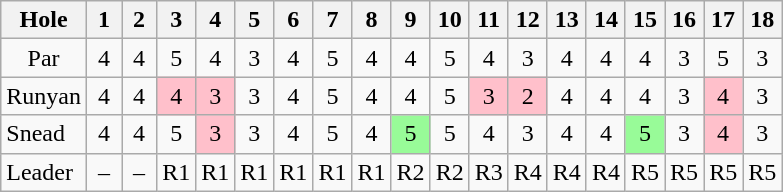<table class="wikitable" style="text-align:center">
<tr>
<th>Hole</th>
<th> 1 </th>
<th> 2 </th>
<th> 3 </th>
<th> 4 </th>
<th> 5 </th>
<th> 6 </th>
<th> 7 </th>
<th> 8 </th>
<th> 9 </th>
<th>10</th>
<th>11</th>
<th>12</th>
<th>13</th>
<th>14</th>
<th>15</th>
<th>16</th>
<th>17</th>
<th>18</th>
</tr>
<tr>
<td>Par</td>
<td>4</td>
<td>4</td>
<td>5</td>
<td>4</td>
<td>3</td>
<td>4</td>
<td>5</td>
<td>4</td>
<td>4</td>
<td>5</td>
<td>4</td>
<td>3</td>
<td>4</td>
<td>4</td>
<td>4</td>
<td>3</td>
<td>5</td>
<td>3</td>
</tr>
<tr>
<td align=left> Runyan</td>
<td>4</td>
<td>4</td>
<td style="background: Pink;">4</td>
<td style="background: Pink;">3</td>
<td>3</td>
<td>4</td>
<td>5</td>
<td>4</td>
<td>4</td>
<td>5</td>
<td style="background: Pink;">3</td>
<td style="background: Pink;">2</td>
<td>4</td>
<td>4</td>
<td>4</td>
<td>3</td>
<td style="background: Pink;">4</td>
<td>3</td>
</tr>
<tr>
<td align=left> Snead</td>
<td>4</td>
<td>4</td>
<td>5</td>
<td style="background: Pink;">3</td>
<td>3</td>
<td>4</td>
<td>5</td>
<td>4</td>
<td style="background: PaleGreen;">5</td>
<td>5</td>
<td>4</td>
<td>3</td>
<td>4</td>
<td>4</td>
<td style="background: PaleGreen;">5</td>
<td>3</td>
<td style="background: Pink;">4</td>
<td>3</td>
</tr>
<tr>
<td align=left>Leader</td>
<td>–</td>
<td>–</td>
<td>R1</td>
<td>R1</td>
<td>R1</td>
<td>R1</td>
<td>R1</td>
<td>R1</td>
<td>R2</td>
<td>R2</td>
<td>R3</td>
<td>R4</td>
<td>R4</td>
<td>R4</td>
<td>R5</td>
<td>R5</td>
<td>R5</td>
<td>R5</td>
</tr>
</table>
